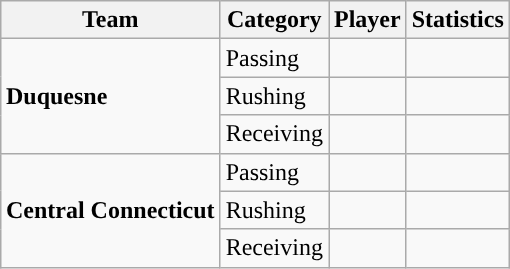<table class="wikitable" style="float: right;">
<tr>
<th>Team</th>
<th>Category</th>
<th>Player</th>
<th>Statistics</th>
</tr>
<tr>
<td rowspan=3><strong>Duquesne</strong></td>
<td>Passing</td>
<td></td>
<td></td>
</tr>
<tr>
<td>Rushing</td>
<td></td>
<td></td>
</tr>
<tr>
<td>Receiving</td>
<td></td>
<td></td>
</tr>
<tr>
<td rowspan=3><strong>Central Connecticut</strong></td>
<td>Passing</td>
<td></td>
<td></td>
</tr>
<tr>
<td>Rushing</td>
<td></td>
<td></td>
</tr>
<tr>
<td>Receiving</td>
<td></td>
<td></td>
</tr>
</table>
